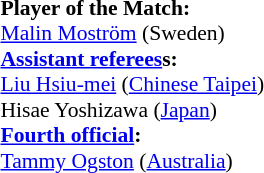<table style="width:100%; font-size:90%;">
<tr>
<td><br><strong>Player of the Match:</strong>
<br> <a href='#'>Malin Moström</a> (Sweden)<br><strong><a href='#'>Assistant referees</a>s:</strong>
<br> <a href='#'>Liu Hsiu-mei</a> (<a href='#'>Chinese Taipei</a>)
<br> Hisae Yoshizawa (<a href='#'>Japan</a>)
<br><strong><a href='#'>Fourth official</a>:</strong>
<br> <a href='#'>Tammy Ogston</a> (<a href='#'>Australia</a>)</td>
</tr>
</table>
